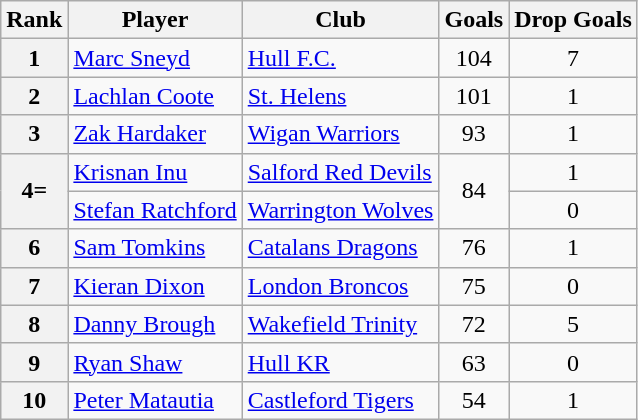<table class="wikitable" style="text-align:center">
<tr>
<th>Rank</th>
<th>Player</th>
<th>Club</th>
<th>Goals</th>
<th>Drop Goals</th>
</tr>
<tr>
<th>1</th>
<td align="left"> <a href='#'>Marc Sneyd</a></td>
<td align="left"> <a href='#'>Hull F.C.</a></td>
<td>104</td>
<td>7</td>
</tr>
<tr>
<th>2</th>
<td align="left"> <a href='#'>Lachlan Coote</a></td>
<td align="left"> <a href='#'>St. Helens</a></td>
<td>101</td>
<td>1</td>
</tr>
<tr>
<th>3</th>
<td align="left"> <a href='#'>Zak Hardaker</a></td>
<td align="left"> <a href='#'>Wigan Warriors</a></td>
<td>93</td>
<td>1</td>
</tr>
<tr>
<th Rowspan=2>4=</th>
<td align="left"> <a href='#'>Krisnan Inu</a></td>
<td align="left"> <a href='#'>Salford Red Devils</a></td>
<td Rowspan=2>84</td>
<td>1</td>
</tr>
<tr>
<td align="left"> <a href='#'>Stefan Ratchford</a></td>
<td align="left"> <a href='#'>Warrington Wolves</a></td>
<td>0</td>
</tr>
<tr>
<th>6</th>
<td align="left"> <a href='#'>Sam Tomkins</a></td>
<td align="left"> <a href='#'>Catalans Dragons</a></td>
<td>76</td>
<td>1</td>
</tr>
<tr>
<th>7</th>
<td align="left"> <a href='#'>Kieran Dixon</a></td>
<td align="left"> <a href='#'>London Broncos</a></td>
<td>75</td>
<td>0</td>
</tr>
<tr>
<th>8</th>
<td align="left"> <a href='#'>Danny Brough</a></td>
<td align="left"> <a href='#'>Wakefield Trinity</a></td>
<td>72</td>
<td>5</td>
</tr>
<tr>
<th>9</th>
<td align="left"> <a href='#'>Ryan Shaw</a></td>
<td align="left"> <a href='#'>Hull KR</a></td>
<td>63</td>
<td>0</td>
</tr>
<tr>
<th>10</th>
<td align="left"> <a href='#'>Peter Matautia</a></td>
<td align="left"> <a href='#'>Castleford Tigers</a></td>
<td>54</td>
<td>1</td>
</tr>
</table>
